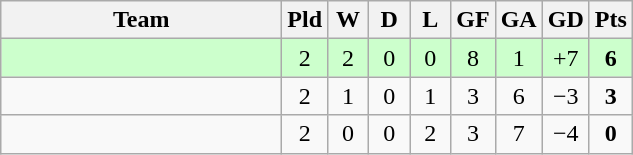<table class="wikitable" style="text-align:center;">
<tr>
<th width=180>Team</th>
<th width=20>Pld</th>
<th width=20>W</th>
<th width=20>D</th>
<th width=20>L</th>
<th width=20>GF</th>
<th width=20>GA</th>
<th width=20>GD</th>
<th width=20>Pts </th>
</tr>
<tr align=center bgcolor="ccffcc">
<td style="text-align:left;"></td>
<td>2</td>
<td>2</td>
<td>0</td>
<td>0</td>
<td>8</td>
<td>1</td>
<td>+7</td>
<td><strong>6</strong></td>
</tr>
<tr align=center>
<td style="text-align:left;"></td>
<td>2</td>
<td>1</td>
<td>0</td>
<td>1</td>
<td>3</td>
<td>6</td>
<td>−3</td>
<td><strong>3</strong></td>
</tr>
<tr align=center>
<td style="text-align:left;"></td>
<td>2</td>
<td>0</td>
<td>0</td>
<td>2</td>
<td>3</td>
<td>7</td>
<td>−4</td>
<td><strong>0</strong></td>
</tr>
</table>
